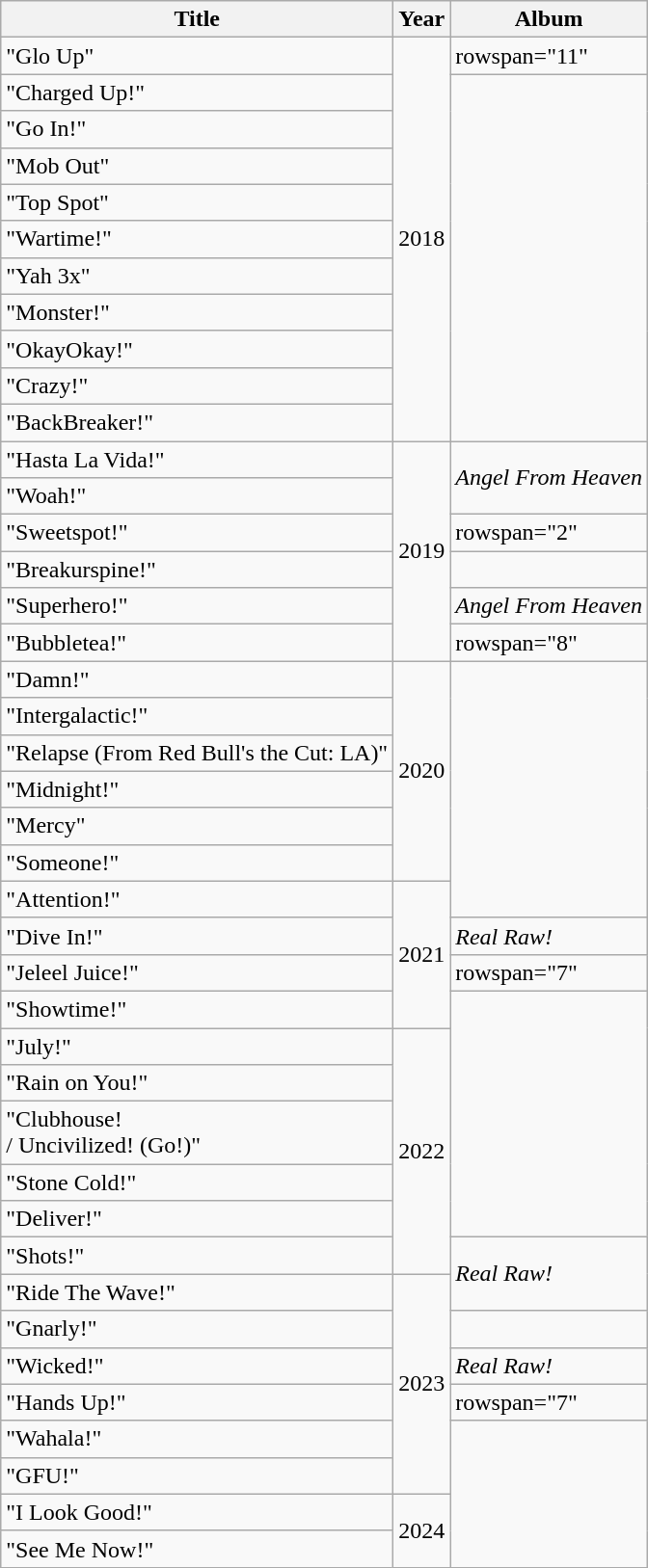<table class="wikitable">
<tr>
<th>Title</th>
<th>Year</th>
<th>Album</th>
</tr>
<tr>
<td>"Glo Up"</td>
<td rowspan="11">2018</td>
<td>rowspan="11" </td>
</tr>
<tr>
<td>"Charged Up!"</td>
</tr>
<tr>
<td>"Go In!"</td>
</tr>
<tr>
<td>"Mob Out"</td>
</tr>
<tr>
<td>"Top Spot"</td>
</tr>
<tr>
<td>"Wartime!"</td>
</tr>
<tr>
<td>"Yah 3x"</td>
</tr>
<tr>
<td>"Monster!"</td>
</tr>
<tr>
<td>"OkayOkay!"</td>
</tr>
<tr>
<td>"Crazy!"</td>
</tr>
<tr>
<td>"BackBreaker!"</td>
</tr>
<tr>
<td>"Hasta La Vida!"</td>
<td rowspan="6">2019</td>
<td rowspan="2"><em>Angel From Heaven</em></td>
</tr>
<tr>
<td>"Woah!"</td>
</tr>
<tr>
<td>"Sweetspot!"</td>
<td>rowspan="2" </td>
</tr>
<tr>
<td>"Breakurspine!"</td>
</tr>
<tr>
<td>"Superhero!"</td>
<td><em>Angel From Heaven</em></td>
</tr>
<tr>
<td>"Bubbletea!"</td>
<td>rowspan="8" </td>
</tr>
<tr>
<td>"Damn!"</td>
<td rowspan="6">2020</td>
</tr>
<tr>
<td>"Intergalactic!"</td>
</tr>
<tr>
<td>"Relapse (From Red Bull's the Cut: LA)"<br></td>
</tr>
<tr>
<td>"Midnight!"</td>
</tr>
<tr>
<td>"Mercy"</td>
</tr>
<tr>
<td>"Someone!"</td>
</tr>
<tr>
<td>"Attention!"</td>
<td rowspan="4">2021</td>
</tr>
<tr>
<td>"Dive In!"</td>
<td><em>Real Raw!</em></td>
</tr>
<tr>
<td>"Jeleel Juice!"</td>
<td>rowspan="7" </td>
</tr>
<tr>
<td>"Showtime!"</td>
</tr>
<tr>
<td>"July!"</td>
<td rowspan="6">2022</td>
</tr>
<tr>
<td>"Rain on You!"</td>
</tr>
<tr>
<td>"Clubhouse!<br> / Uncivilized! (Go!)"</td>
</tr>
<tr>
<td>"Stone Cold!"</td>
</tr>
<tr>
<td>"Deliver!"</td>
</tr>
<tr>
<td>"Shots!"<br></td>
<td rowspan="2"><em>Real Raw!</em></td>
</tr>
<tr>
<td>"Ride The Wave!"</td>
<td rowspan="6">2023</td>
</tr>
<tr>
<td>"Gnarly!"<br></td>
<td></td>
</tr>
<tr>
<td>"Wicked!"</td>
<td><em>Real Raw!</em></td>
</tr>
<tr>
<td>"Hands Up!"</td>
<td>rowspan="7" </td>
</tr>
<tr>
<td>"Wahala!"</td>
</tr>
<tr>
<td>"GFU!"</td>
</tr>
<tr>
<td>"I Look Good!"</td>
<td rowspan="2">2024</td>
</tr>
<tr>
<td>"See Me Now!"</td>
</tr>
</table>
